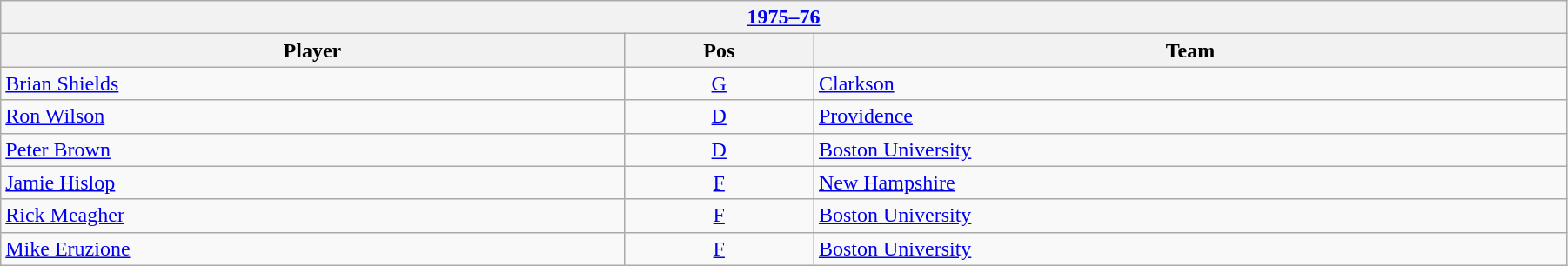<table class="wikitable" width=95%>
<tr>
<th colspan=3><a href='#'>1975–76</a></th>
</tr>
<tr>
<th>Player</th>
<th>Pos</th>
<th>Team</th>
</tr>
<tr>
<td><a href='#'>Brian Shields</a></td>
<td align=center><a href='#'>G</a></td>
<td><a href='#'>Clarkson</a></td>
</tr>
<tr>
<td><a href='#'>Ron Wilson</a></td>
<td align=center><a href='#'>D</a></td>
<td><a href='#'>Providence</a></td>
</tr>
<tr>
<td><a href='#'>Peter Brown</a></td>
<td align=center><a href='#'>D</a></td>
<td><a href='#'>Boston University</a></td>
</tr>
<tr>
<td><a href='#'>Jamie Hislop</a></td>
<td align=center><a href='#'>F</a></td>
<td><a href='#'>New Hampshire</a></td>
</tr>
<tr>
<td><a href='#'>Rick Meagher</a></td>
<td align=center><a href='#'>F</a></td>
<td><a href='#'>Boston University</a></td>
</tr>
<tr>
<td><a href='#'>Mike Eruzione</a></td>
<td align=center><a href='#'>F</a></td>
<td><a href='#'>Boston University</a></td>
</tr>
</table>
